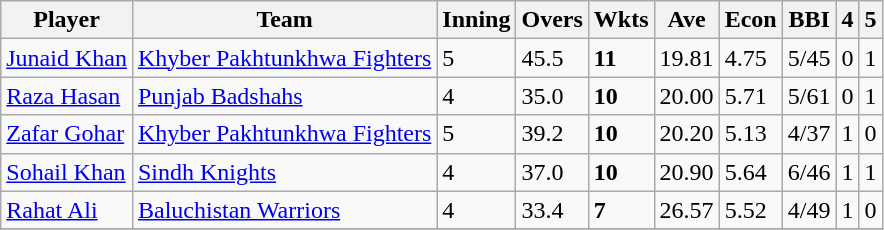<table class="wikitable">
<tr>
<th>Player</th>
<th>Team</th>
<th>Inning</th>
<th>Overs</th>
<th>Wkts</th>
<th>Ave</th>
<th>Econ</th>
<th>BBI</th>
<th>4</th>
<th>5</th>
</tr>
<tr>
<td><a href='#'>Junaid Khan</a></td>
<td><a href='#'>Khyber Pakhtunkhwa Fighters</a></td>
<td>5</td>
<td>45.5</td>
<td><strong>11</strong></td>
<td>19.81</td>
<td>4.75</td>
<td>5/45</td>
<td>0</td>
<td>1</td>
</tr>
<tr>
<td><a href='#'>Raza Hasan</a></td>
<td><a href='#'>Punjab Badshahs</a></td>
<td>4</td>
<td>35.0</td>
<td><strong>10</strong></td>
<td>20.00</td>
<td>5.71</td>
<td>5/61</td>
<td>0</td>
<td>1</td>
</tr>
<tr>
<td><a href='#'>Zafar Gohar</a></td>
<td><a href='#'>Khyber Pakhtunkhwa Fighters</a></td>
<td>5</td>
<td>39.2</td>
<td><strong>10</strong></td>
<td>20.20</td>
<td>5.13</td>
<td>4/37</td>
<td>1</td>
<td>0</td>
</tr>
<tr>
<td><a href='#'>Sohail Khan</a></td>
<td><a href='#'>Sindh Knights</a></td>
<td>4</td>
<td>37.0</td>
<td><strong>10</strong></td>
<td>20.90</td>
<td>5.64</td>
<td>6/46</td>
<td>1</td>
<td>1</td>
</tr>
<tr>
<td><a href='#'>Rahat Ali</a></td>
<td><a href='#'>Baluchistan Warriors</a></td>
<td>4</td>
<td>33.4</td>
<td><strong>7</strong></td>
<td>26.57</td>
<td>5.52</td>
<td>4/49</td>
<td>1</td>
<td>0</td>
</tr>
<tr>
</tr>
</table>
